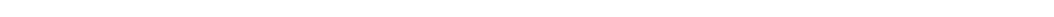<table style="width:1000px; text-align:center;">
<tr style="color:white;">
<td style="background:">20.9%</td>
<td style="background:">30.4%</td>
<td style="background:"><strong>48.8%</strong></td>
</tr>
<tr>
<td></td>
<td></td>
<td></td>
</tr>
</table>
